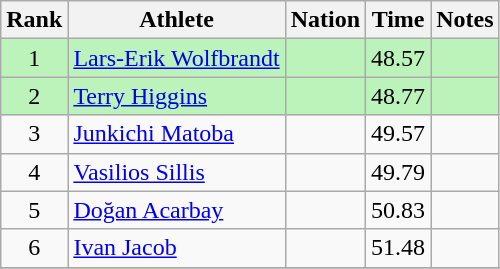<table class="wikitable sortable" style="text-align:center">
<tr>
<th>Rank</th>
<th>Athlete</th>
<th>Nation</th>
<th>Time</th>
<th>Notes</th>
</tr>
<tr bgcolor=bbf3bb>
<td>1</td>
<td align=left><a href='#'>Lars-Erik Wolfbrandt</a></td>
<td align=left></td>
<td>48.57</td>
<td></td>
</tr>
<tr bgcolor=bbf3bb>
<td>2</td>
<td align=left><a href='#'>Terry Higgins</a></td>
<td align=left></td>
<td>48.77</td>
<td></td>
</tr>
<tr>
<td>3</td>
<td align=left><a href='#'>Junkichi Matoba</a></td>
<td align=left></td>
<td>49.57</td>
<td></td>
</tr>
<tr>
<td>4</td>
<td align=left><a href='#'>Vasilios Sillis</a></td>
<td align=left></td>
<td>49.79</td>
<td></td>
</tr>
<tr>
<td>5</td>
<td align=left><a href='#'>Doğan Acarbay</a></td>
<td align=left></td>
<td>50.83</td>
<td></td>
</tr>
<tr>
<td>6</td>
<td align=left><a href='#'>Ivan Jacob</a></td>
<td align=left></td>
<td>51.48</td>
<td></td>
</tr>
<tr>
</tr>
</table>
